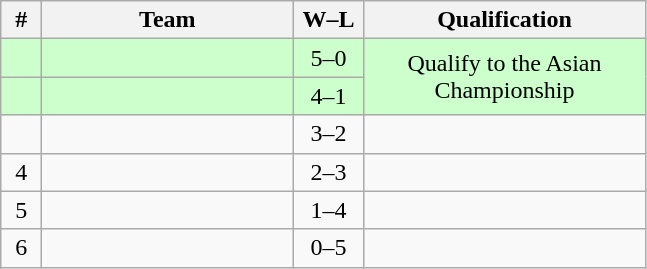<table class=wikitable style="text-align:center;">
<tr>
<th width=20px>#</th>
<th width=160px>Team</th>
<th width=40px>W–L</th>
<th width=180px>Qualification</th>
</tr>
<tr bgcolor=#CCFFCC>
<td></td>
<td align=left></td>
<td>5–0</td>
<td rowspan=2>Qualify to the Asian Championship</td>
</tr>
<tr bgcolor=#CCFFCC>
<td></td>
<td align=left></td>
<td>4–1</td>
</tr>
<tr>
<td></td>
<td align=left></td>
<td>3–2</td>
<td></td>
</tr>
<tr>
<td>4</td>
<td align=left></td>
<td>2–3</td>
<td></td>
</tr>
<tr>
<td>5</td>
<td align=left></td>
<td>1–4</td>
<td></td>
</tr>
<tr>
<td>6</td>
<td align=left></td>
<td>0–5</td>
<td></td>
</tr>
</table>
